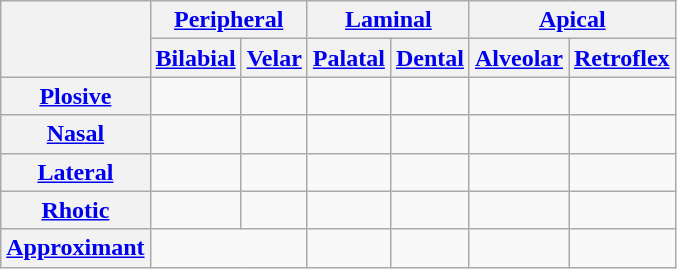<table class="wikitable" style="text-align: center;">
<tr>
<th rowspan="2"></th>
<th colspan="2"><a href='#'>Peripheral</a></th>
<th colspan="2"><a href='#'>Laminal</a></th>
<th colspan="2"><a href='#'>Apical</a></th>
</tr>
<tr>
<th><a href='#'>Bilabial</a></th>
<th><a href='#'>Velar</a></th>
<th><a href='#'>Palatal</a></th>
<th><a href='#'>Dental</a></th>
<th><a href='#'>Alveolar</a></th>
<th><a href='#'>Retroflex</a></th>
</tr>
<tr>
<th><a href='#'>Plosive</a></th>
<td></td>
<td></td>
<td></td>
<td></td>
<td></td>
<td></td>
</tr>
<tr>
<th><a href='#'>Nasal</a></th>
<td></td>
<td></td>
<td></td>
<td></td>
<td></td>
<td></td>
</tr>
<tr>
<th><a href='#'>Lateral</a></th>
<td></td>
<td></td>
<td></td>
<td></td>
<td></td>
<td></td>
</tr>
<tr>
<th><a href='#'>Rhotic</a></th>
<td></td>
<td></td>
<td></td>
<td></td>
<td></td>
<td></td>
</tr>
<tr>
<th><a href='#'>Approximant</a></th>
<td colspan="2"></td>
<td></td>
<td></td>
<td></td>
<td></td>
</tr>
</table>
